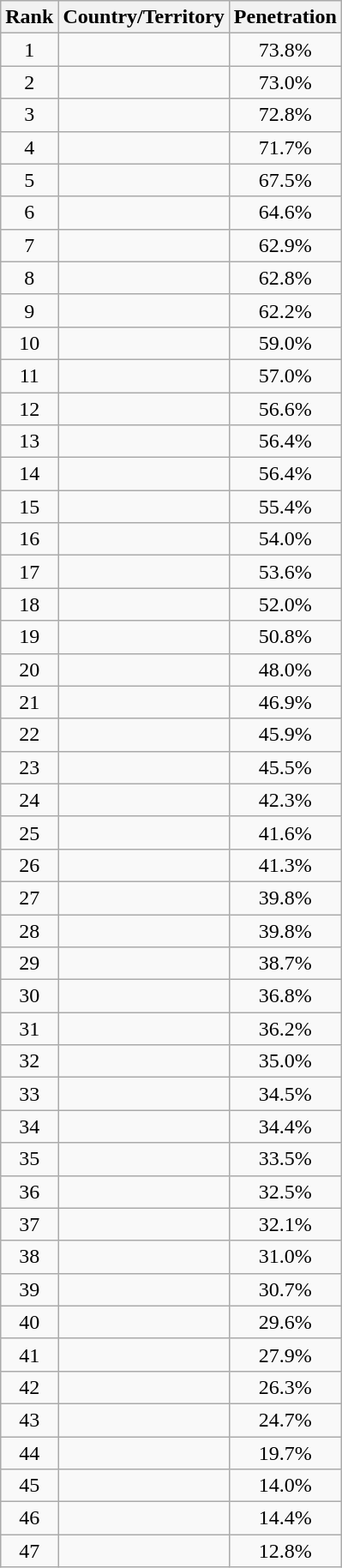<table class="wikitable sortable" style="text-align:center; width:20%;">
<tr>
<th>Rank</th>
<th>Country/Territory</th>
<th>Penetration</th>
</tr>
<tr>
<td>1</td>
<td style="text-align: left"></td>
<td>73.8%</td>
</tr>
<tr>
<td>2</td>
<td style="text-align: left"></td>
<td>73.0%</td>
</tr>
<tr>
<td>3</td>
<td style="text-align: left"></td>
<td>72.8%</td>
</tr>
<tr>
<td>4</td>
<td style="text-align: left"></td>
<td>71.7%</td>
</tr>
<tr>
<td>5</td>
<td style="text-align: left"></td>
<td>67.5%</td>
</tr>
<tr>
<td>6</td>
<td style="text-align: left"></td>
<td>64.6%</td>
</tr>
<tr>
<td>7</td>
<td style="text-align: left"></td>
<td>62.9%</td>
</tr>
<tr>
<td>8</td>
<td style="text-align: left"></td>
<td>62.8%</td>
</tr>
<tr>
<td>9</td>
<td style="text-align: left"></td>
<td>62.2%</td>
</tr>
<tr>
<td>10</td>
<td style="text-align: left"></td>
<td>59.0%</td>
</tr>
<tr>
<td>11</td>
<td style="text-align: left"></td>
<td>57.0%</td>
</tr>
<tr>
<td>12</td>
<td style="text-align: left"></td>
<td>56.6%</td>
</tr>
<tr>
<td>13</td>
<td style="text-align: left"></td>
<td>56.4%</td>
</tr>
<tr>
<td>14</td>
<td style="text-align: left"></td>
<td>56.4%</td>
</tr>
<tr>
<td>15</td>
<td style="text-align: left"></td>
<td>55.4%</td>
</tr>
<tr>
<td>16</td>
<td style="text-align: left"></td>
<td>54.0%</td>
</tr>
<tr>
<td>17</td>
<td style="text-align: left"></td>
<td>53.6%</td>
</tr>
<tr>
<td>18</td>
<td style="text-align: left"></td>
<td>52.0%</td>
</tr>
<tr>
<td>19</td>
<td style="text-align: left"></td>
<td>50.8%</td>
</tr>
<tr>
<td>20</td>
<td style="text-align: left"></td>
<td>48.0%</td>
</tr>
<tr>
<td>21</td>
<td style="text-align: left"></td>
<td>46.9%</td>
</tr>
<tr>
<td>22</td>
<td style="text-align: left"></td>
<td>45.9%</td>
</tr>
<tr>
<td>23</td>
<td style="text-align: left"></td>
<td>45.5%</td>
</tr>
<tr>
<td>24</td>
<td style="text-align: left"></td>
<td>42.3%</td>
</tr>
<tr>
<td>25</td>
<td style="text-align: left"></td>
<td>41.6%</td>
</tr>
<tr>
<td>26</td>
<td style="text-align: left"></td>
<td>41.3%</td>
</tr>
<tr>
<td>27</td>
<td style="text-align: left"></td>
<td>39.8%</td>
</tr>
<tr>
<td>28</td>
<td style="text-align: left"></td>
<td>39.8%</td>
</tr>
<tr>
<td>29</td>
<td style="text-align: left"></td>
<td>38.7%</td>
</tr>
<tr>
<td>30</td>
<td style="text-align: left"></td>
<td>36.8%</td>
</tr>
<tr>
<td>31</td>
<td style="text-align: left"></td>
<td>36.2%</td>
</tr>
<tr>
<td>32</td>
<td style="text-align: left"></td>
<td>35.0%</td>
</tr>
<tr>
<td>33</td>
<td style="text-align: left"></td>
<td>34.5%</td>
</tr>
<tr>
<td>34</td>
<td style="text-align: left"></td>
<td>34.4%</td>
</tr>
<tr>
<td>35</td>
<td style="text-align: left"></td>
<td>33.5%</td>
</tr>
<tr>
<td>36</td>
<td style="text-align: left"></td>
<td>32.5%</td>
</tr>
<tr>
<td>37</td>
<td style="text-align: left"></td>
<td>32.1%</td>
</tr>
<tr>
<td>38</td>
<td style="text-align: left"></td>
<td>31.0%</td>
</tr>
<tr>
<td>39</td>
<td style="text-align: left"></td>
<td>30.7%</td>
</tr>
<tr>
<td>40</td>
<td style="text-align: left"></td>
<td>29.6%</td>
</tr>
<tr>
<td>41</td>
<td style="text-align: left"></td>
<td>27.9%</td>
</tr>
<tr>
<td>42</td>
<td style="text-align: left"></td>
<td>26.3%</td>
</tr>
<tr>
<td>43</td>
<td style="text-align: left"></td>
<td>24.7%</td>
</tr>
<tr>
<td>44</td>
<td style="text-align: left"></td>
<td>19.7%</td>
</tr>
<tr>
<td>45</td>
<td style="text-align: left"></td>
<td>14.0%</td>
</tr>
<tr>
<td>46</td>
<td style="text-align: left"></td>
<td>14.4%</td>
</tr>
<tr>
<td>47</td>
<td style="text-align: left"></td>
<td>12.8%</td>
</tr>
</table>
